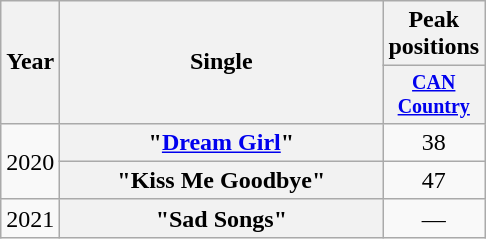<table class="wikitable plainrowheaders" style="text-align:center;">
<tr>
<th rowspan="2">Year</th>
<th rowspan="2" style="width:13em;">Single</th>
<th>Peak<br>positions</th>
</tr>
<tr style="font-size:smaller;">
<th><a href='#'>CAN<br>Country</a><br></th>
</tr>
<tr>
<td rowspan="2">2020</td>
<th scope="row">"<a href='#'>Dream Girl</a>"</th>
<td>38</td>
</tr>
<tr>
<th scope="row">"Kiss Me Goodbye"</th>
<td>47</td>
</tr>
<tr>
<td>2021</td>
<th scope="row">"Sad Songs"</th>
<td>—</td>
</tr>
</table>
